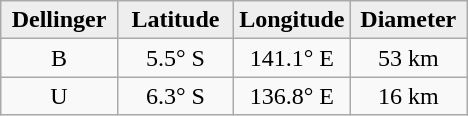<table class="wikitable">
<tr>
<th width="25%" style="background:#eeeeee;">Dellinger</th>
<th width="25%" style="background:#eeeeee;">Latitude</th>
<th width="25%" style="background:#eeeeee;">Longitude</th>
<th width="25%" style="background:#eeeeee;">Diameter</th>
</tr>
<tr>
<td align="center">B</td>
<td align="center">5.5° S</td>
<td align="center">141.1° E</td>
<td align="center">53 km</td>
</tr>
<tr>
<td align="center">U</td>
<td align="center">6.3° S</td>
<td align="center">136.8° E</td>
<td align="center">16 km</td>
</tr>
</table>
